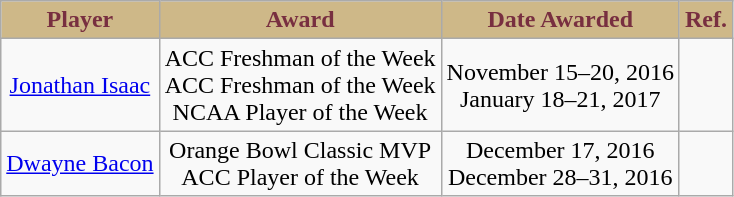<table class="wikitable sortable sortable" style="text-align: center">
<tr align=center>
<th style="background: #CEB888; color: #782F40">Player</th>
<th style="background: #CEB888; color: #782F40">Award</th>
<th style="background: #CEB888; color: #782F40">Date Awarded</th>
<th style="background: #CEB888; color: #782F40" class="unsortable">Ref.</th>
</tr>
<tr>
<td><a href='#'>Jonathan Isaac</a></td>
<td>ACC Freshman of the Week<br>ACC Freshman of the Week<br>NCAA Player of the Week</td>
<td>November 15–20, 2016<br>January 18–21, 2017</td>
<td></td>
</tr>
<tr>
<td><a href='#'>Dwayne Bacon</a></td>
<td>Orange Bowl Classic MVP<br>ACC Player of the Week</td>
<td>December 17, 2016<br>December 28–31, 2016</td>
<td></td>
</tr>
</table>
